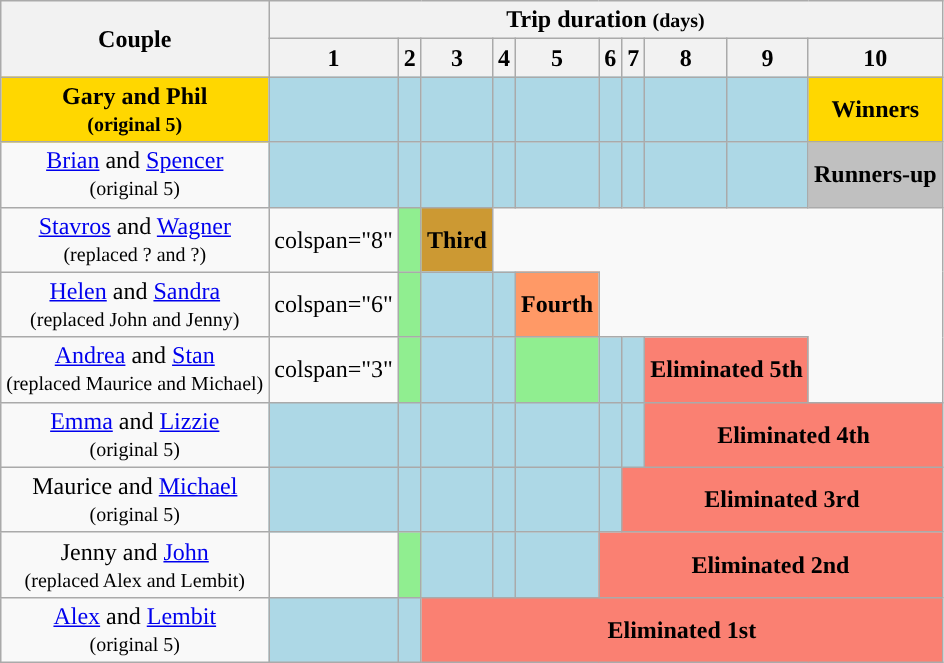<table class="wikitable" style="text-align:center;">
<tr>
<th rowspan="2">Couple</th>
<th colspan="15">Trip duration <small>(days)</small></th>
</tr>
<tr>
<th>1</th>
<th>2</th>
<th>3</th>
<th>4</th>
<th>5</th>
<th>6</th>
<th>7</th>
<th>8</th>
<th>9</th>
<th>10</th>
</tr>
<tr>
<td style="background:gold;"><strong>Gary and Phil</strong><br><small><strong>(original 5)</strong></small></td>
<td style="background:lightblue;"></td>
<td style="background:lightblue;"></td>
<td style="background:lightblue;"></td>
<td style="background:lightblue;"></td>
<td style="background:lightblue;"></td>
<td style="background:lightblue;"></td>
<td style="background:lightblue;"></td>
<td style="background:lightblue;"></td>
<td style="background:lightblue;"></td>
<td style="background:gold;"><strong>Winners</strong></td>
</tr>
<tr>
<td><a href='#'>Brian</a> and <a href='#'>Spencer</a><br><small>(original 5)</small></td>
<td style="background:lightblue;"></td>
<td style="background:lightblue;"></td>
<td style="background:lightblue;"></td>
<td style="background:lightblue;"></td>
<td style="background:lightblue;"></td>
<td style="background:lightblue;"></td>
<td style="background:lightblue;"></td>
<td style="background:lightblue;"></td>
<td style="background:lightblue;"></td>
<td style="background:silver;"><strong>Runners-up</strong></td>
</tr>
<tr>
<td><a href='#'>Stavros</a> and <a href='#'>Wagner</a><br><small>(replaced ? and ?)</small></td>
<td>colspan="8" </td>
<td style="background:lightgreen;"></td>
<td style="background:#cc9933;"><strong>Third</strong></td>
</tr>
<tr>
<td><a href='#'>Helen</a> and <a href='#'>Sandra</a><br><small>(replaced John and Jenny)</small></td>
<td>colspan="6" </td>
<td style="background:lightgreen;"></td>
<td style="background:lightblue;"></td>
<td style="background:lightblue;"></td>
<td style="background:#ff9966;"><strong>Fourth</strong></td>
</tr>
<tr>
<td><a href='#'>Andrea</a> and <a href='#'>Stan</a><br><small>(replaced Maurice and Michael)</small></td>
<td>colspan="3" </td>
<td style="background:lightgreen;"></td>
<td style="background:lightblue;"></td>
<td style="background:lightblue;"></td>
<td style="background:lightgreen;"></td>
<td style="background:lightblue;"></td>
<td style="background:lightblue;"></td>
<td colspan="2" style="background:salmon;"><strong>Eliminated 5th</strong></td>
</tr>
<tr>
<td><a href='#'>Emma</a> and <a href='#'>Lizzie</a><br><small>(original 5)</small></td>
<td style="background:lightblue;"></td>
<td style="background:lightblue;"></td>
<td style="background:lightblue;"></td>
<td style="background:lightblue;"></td>
<td style="background:lightblue;"></td>
<td style="background:lightblue;"></td>
<td style="background:lightblue;"></td>
<td colspan="3" style="background:salmon;"><strong>Eliminated 4th</strong></td>
</tr>
<tr>
<td>Maurice and <a href='#'>Michael</a><br><small>(original 5)</small></td>
<td style="background:lightblue;"></td>
<td style="background:lightblue;"></td>
<td style="background:lightblue;"></td>
<td style="background:lightblue;"></td>
<td style="background:lightblue;"></td>
<td style="background:lightblue;"></td>
<td colspan="4" style="background:salmon;"><strong>Eliminated 3rd</strong></td>
</tr>
<tr>
<td>Jenny and <a href='#'>John</a><br><small>(replaced Alex and Lembit)</small></td>
<td></td>
<td style="background:lightgreen;"></td>
<td style="background:lightblue;"></td>
<td style="background:lightblue;"></td>
<td style="background:lightblue;"></td>
<td colspan="5" style="background:salmon;"><strong>Eliminated 2nd</strong></td>
</tr>
<tr>
<td><a href='#'>Alex</a> and <a href='#'>Lembit</a><br><small>(original 5)</small></td>
<td style="background:lightblue;"></td>
<td style="background:lightblue;"></td>
<td colspan="8" style="background:salmon;"><strong>Eliminated 1st</strong></td>
</tr>
</table>
